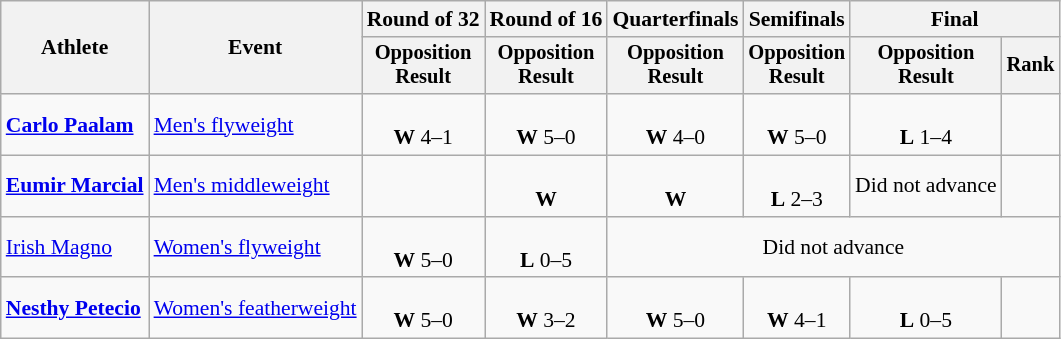<table class="wikitable" style="font-size:90%">
<tr>
<th rowspan="2">Athlete</th>
<th rowspan="2">Event</th>
<th>Round of 32</th>
<th>Round of 16</th>
<th>Quarterfinals</th>
<th>Semifinals</th>
<th colspan=2>Final</th>
</tr>
<tr style="font-size:95%">
<th>Opposition<br>Result</th>
<th>Opposition<br>Result</th>
<th>Opposition<br>Result</th>
<th>Opposition<br>Result</th>
<th>Opposition<br>Result</th>
<th>Rank</th>
</tr>
<tr align=center>
<td align=left><strong><a href='#'>Carlo Paalam</a></strong></td>
<td align=left><a href='#'>Men's flyweight</a></td>
<td><br><strong>W</strong> 4–1</td>
<td><br><strong>W</strong> 5–0</td>
<td><br><strong>W</strong> 4–0</td>
<td><br><strong>W</strong> 5–0</td>
<td><br><strong>L</strong> 1–4</td>
<td></td>
</tr>
<tr align=center>
<td align=left><strong><a href='#'>Eumir Marcial</a></strong></td>
<td align=left><a href='#'>Men's middleweight</a></td>
<td></td>
<td><br><strong>W</strong> </td>
<td><br><strong>W</strong> </td>
<td><br><strong>L</strong> 2–3</td>
<td>Did not advance</td>
<td></td>
</tr>
<tr align=center>
<td align=left><a href='#'>Irish Magno</a></td>
<td align=left><a href='#'>Women's flyweight</a></td>
<td><br><strong>W</strong> 5–0</td>
<td><br><strong>L</strong> 0–5</td>
<td colspan=4>Did not advance</td>
</tr>
<tr align=center>
<td align=left><strong><a href='#'>Nesthy Petecio</a></strong></td>
<td align=left><a href='#'>Women's featherweight</a></td>
<td><br><strong>W</strong> 5–0</td>
<td><br><strong>W</strong> 3–2</td>
<td><br><strong>W</strong> 5–0</td>
<td><br><strong>W</strong> 4–1</td>
<td><br><strong>L</strong> 0–5</td>
<td></td>
</tr>
</table>
